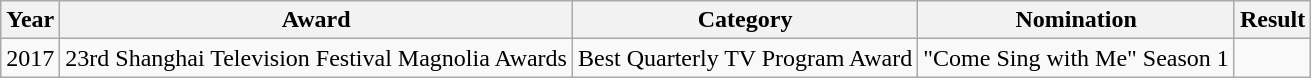<table class="wikitable">
<tr>
<th>Year</th>
<th>Award</th>
<th>Category</th>
<th>Nomination</th>
<th>Result</th>
</tr>
<tr>
<td>2017</td>
<td>23rd Shanghai Television Festival Magnolia Awards</td>
<td>Best Quarterly TV Program Award</td>
<td>"Come Sing with Me" Season 1</td>
<td></td>
</tr>
</table>
